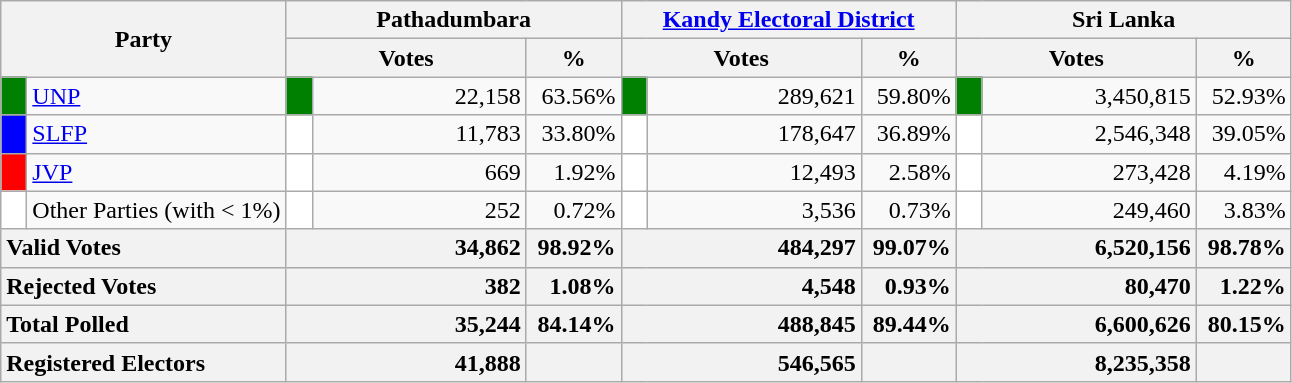<table class="wikitable">
<tr>
<th colspan="2" width="144px"rowspan="2">Party</th>
<th colspan="3" width="216px">Pathadumbara</th>
<th colspan="3" width="216px"><a href='#'>Kandy Electoral District</a></th>
<th colspan="3" width="216px">Sri Lanka</th>
</tr>
<tr>
<th colspan="2" width="144px">Votes</th>
<th>%</th>
<th colspan="2" width="144px">Votes</th>
<th>%</th>
<th colspan="2" width="144px">Votes</th>
<th>%</th>
</tr>
<tr>
<td style="background-color:green;" width="10px"></td>
<td style="text-align:left;"><a href='#'>UNP</a></td>
<td style="background-color:green;" width="10px"></td>
<td style="text-align:right;">22,158</td>
<td style="text-align:right;">63.56%</td>
<td style="background-color:green;" width="10px"></td>
<td style="text-align:right;">289,621</td>
<td style="text-align:right;">59.80%</td>
<td style="background-color:green;" width="10px"></td>
<td style="text-align:right;">3,450,815</td>
<td style="text-align:right;">52.93%</td>
</tr>
<tr>
<td style="background-color:blue;" width="10px"></td>
<td style="text-align:left;"><a href='#'>SLFP</a></td>
<td style="background-color:white;" width="10px"></td>
<td style="text-align:right;">11,783</td>
<td style="text-align:right;">33.80%</td>
<td style="background-color:white;" width="10px"></td>
<td style="text-align:right;">178,647</td>
<td style="text-align:right;">36.89%</td>
<td style="background-color:white;" width="10px"></td>
<td style="text-align:right;">2,546,348</td>
<td style="text-align:right;">39.05%</td>
</tr>
<tr>
<td style="background-color:red;" width="10px"></td>
<td style="text-align:left;"><a href='#'>JVP</a></td>
<td style="background-color:white;" width="10px"></td>
<td style="text-align:right;">669</td>
<td style="text-align:right;">1.92%</td>
<td style="background-color:white;" width="10px"></td>
<td style="text-align:right;">12,493</td>
<td style="text-align:right;">2.58%</td>
<td style="background-color:white;" width="10px"></td>
<td style="text-align:right;">273,428</td>
<td style="text-align:right;">4.19%</td>
</tr>
<tr>
<td style="background-color:white;" width="10px"></td>
<td style="text-align:left;">Other Parties (with < 1%)</td>
<td style="background-color:white;" width="10px"></td>
<td style="text-align:right;">252</td>
<td style="text-align:right;">0.72%</td>
<td style="background-color:white;" width="10px"></td>
<td style="text-align:right;">3,536</td>
<td style="text-align:right;">0.73%</td>
<td style="background-color:white;" width="10px"></td>
<td style="text-align:right;">249,460</td>
<td style="text-align:right;">3.83%</td>
</tr>
<tr>
<th colspan="2" width="144px"style="text-align:left;">Valid Votes</th>
<th style="text-align:right;"colspan="2" width="144px">34,862</th>
<th style="text-align:right;">98.92%</th>
<th style="text-align:right;"colspan="2" width="144px">484,297</th>
<th style="text-align:right;">99.07%</th>
<th style="text-align:right;"colspan="2" width="144px">6,520,156</th>
<th style="text-align:right;">98.78%</th>
</tr>
<tr>
<th colspan="2" width="144px"style="text-align:left;">Rejected Votes</th>
<th style="text-align:right;"colspan="2" width="144px">382</th>
<th style="text-align:right;">1.08%</th>
<th style="text-align:right;"colspan="2" width="144px">4,548</th>
<th style="text-align:right;">0.93%</th>
<th style="text-align:right;"colspan="2" width="144px">80,470</th>
<th style="text-align:right;">1.22%</th>
</tr>
<tr>
<th colspan="2" width="144px"style="text-align:left;">Total Polled</th>
<th style="text-align:right;"colspan="2" width="144px">35,244</th>
<th style="text-align:right;">84.14%</th>
<th style="text-align:right;"colspan="2" width="144px">488,845</th>
<th style="text-align:right;">89.44%</th>
<th style="text-align:right;"colspan="2" width="144px">6,600,626</th>
<th style="text-align:right;">80.15%</th>
</tr>
<tr>
<th colspan="2" width="144px"style="text-align:left;">Registered Electors</th>
<th style="text-align:right;"colspan="2" width="144px">41,888</th>
<th></th>
<th style="text-align:right;"colspan="2" width="144px">546,565</th>
<th></th>
<th style="text-align:right;"colspan="2" width="144px">8,235,358</th>
<th></th>
</tr>
</table>
